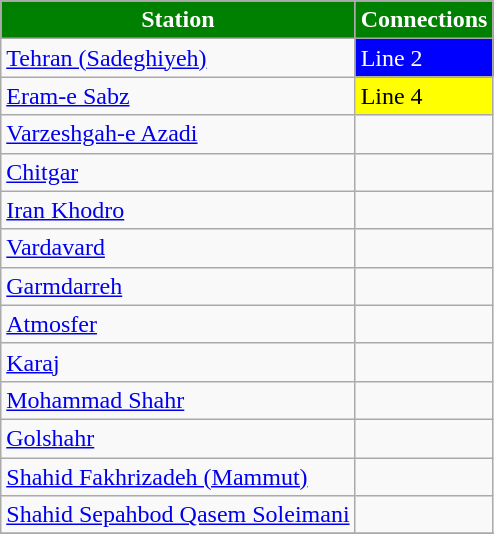<table class="wikitable">
<tr>
<th style="background: green; color: white;">Station</th>
<th style="background: green; color: white;">Connections</th>
</tr>
<tr !>
<td><a href='#'>Tehran (Sadeghiyeh)</a></td>
<td style="background: blue; color: white;">Line 2</td>
</tr>
<tr>
<td><a href='#'>Eram-e Sabz</a></td>
<td style="background: yellow; color: black;">Line 4</td>
</tr>
<tr>
<td><a href='#'>Varzeshgah-e Azadi</a></td>
<td></td>
</tr>
<tr>
<td><a href='#'>Chitgar</a></td>
<td></td>
</tr>
<tr>
<td><a href='#'>Iran Khodro</a></td>
<td></td>
</tr>
<tr>
<td><a href='#'>Vardavard</a></td>
<td></td>
</tr>
<tr>
<td><a href='#'>Garmdarreh</a></td>
<td></td>
</tr>
<tr>
<td><a href='#'>Atmosfer</a></td>
<td></td>
</tr>
<tr>
<td><a href='#'>Karaj</a></td>
<td></td>
</tr>
<tr>
<td><a href='#'>Mohammad Shahr</a></td>
<td></td>
</tr>
<tr>
<td><a href='#'>Golshahr</a></td>
<td></td>
</tr>
<tr>
<td><a href='#'>Shahid Fakhrizadeh (Mammut)</a></td>
<td></td>
</tr>
<tr>
<td><a href='#'>Shahid Sepahbod Qasem Soleimani</a></td>
<td></td>
</tr>
<tr>
</tr>
</table>
